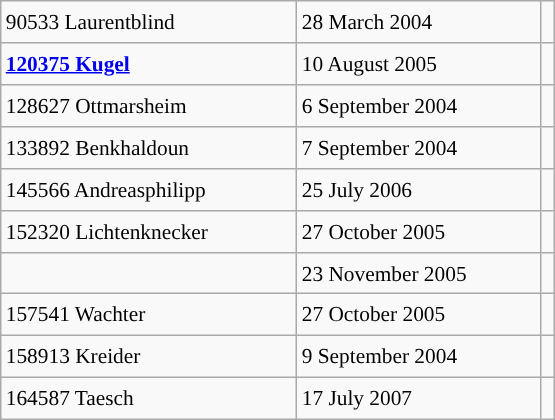<table class="wikitable" style="font-size: 89%; float: left; width: 26em; margin-right: 1em; height: 280px;">
<tr>
<td>90533 Laurentblind</td>
<td>28 March 2004</td>
<td></td>
</tr>
<tr>
<td><strong><a href='#'>120375 Kugel</a></strong></td>
<td>10 August 2005</td>
<td></td>
</tr>
<tr>
<td>128627 Ottmarsheim</td>
<td>6 September 2004</td>
<td></td>
</tr>
<tr>
<td>133892 Benkhaldoun</td>
<td>7 September 2004</td>
<td></td>
</tr>
<tr>
<td>145566 Andreasphilipp</td>
<td>25 July 2006</td>
<td></td>
</tr>
<tr>
<td>152320 Lichtenknecker</td>
<td>27 October 2005</td>
<td></td>
</tr>
<tr>
<td></td>
<td>23 November 2005</td>
<td></td>
</tr>
<tr>
<td>157541 Wachter</td>
<td>27 October 2005</td>
<td></td>
</tr>
<tr>
<td>158913 Kreider</td>
<td>9 September 2004</td>
<td></td>
</tr>
<tr>
<td>164587 Taesch</td>
<td>17 July 2007</td>
<td></td>
</tr>
</table>
